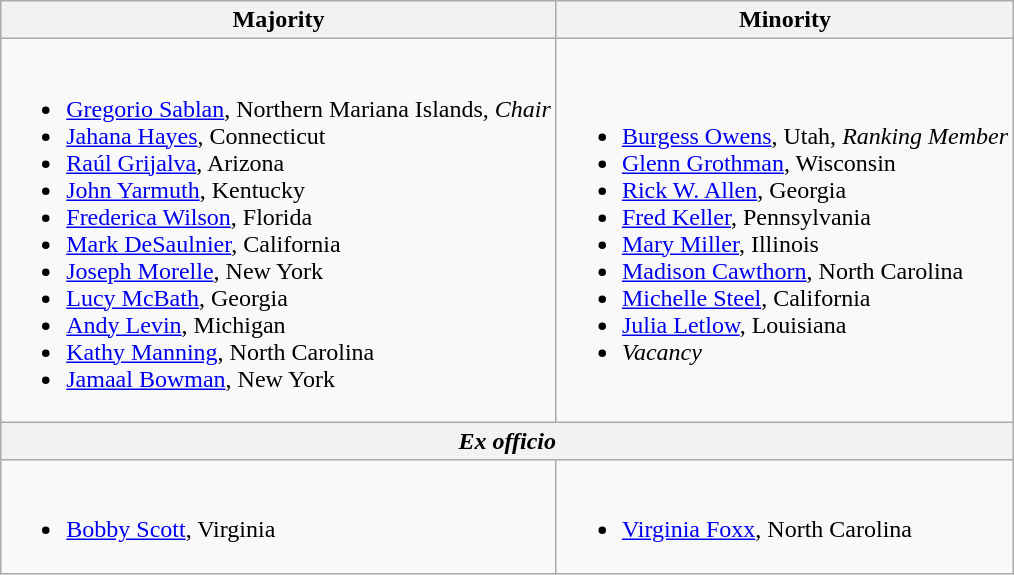<table class=wikitable>
<tr>
<th>Majority</th>
<th>Minority</th>
</tr>
<tr>
<td><br><ul><li><a href='#'>Gregorio Sablan</a>, Northern Mariana Islands, <em>Chair</em></li><li><a href='#'>Jahana Hayes</a>, Connecticut</li><li><a href='#'>Raúl Grijalva</a>, Arizona</li><li><a href='#'>John Yarmuth</a>, Kentucky</li><li><a href='#'>Frederica Wilson</a>, Florida</li><li><a href='#'>Mark DeSaulnier</a>, California</li><li><a href='#'>Joseph Morelle</a>, New York</li><li><a href='#'>Lucy McBath</a>, Georgia</li><li><a href='#'>Andy Levin</a>, Michigan</li><li><a href='#'>Kathy Manning</a>, North Carolina</li><li><a href='#'>Jamaal Bowman</a>, New York</li></ul></td>
<td><br><ul><li><a href='#'>Burgess Owens</a>, Utah, <em>Ranking Member</em></li><li><a href='#'>Glenn Grothman</a>, Wisconsin</li><li><a href='#'>Rick W. Allen</a>, Georgia</li><li><a href='#'>Fred Keller</a>, Pennsylvania</li><li><a href='#'>Mary Miller</a>, Illinois</li><li><a href='#'>Madison Cawthorn</a>, North Carolina</li><li><a href='#'>Michelle Steel</a>, California</li><li><a href='#'>Julia Letlow</a>, Louisiana</li><li><em>Vacancy</em></li></ul></td>
</tr>
<tr>
<th colspan=2><em>Ex officio</em></th>
</tr>
<tr>
<td><br><ul><li><a href='#'>Bobby Scott</a>, Virginia</li></ul></td>
<td><br><ul><li><a href='#'>Virginia Foxx</a>, North Carolina</li></ul></td>
</tr>
</table>
